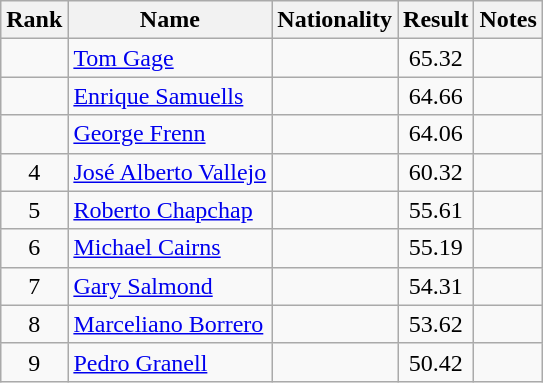<table class="wikitable sortable" style="text-align:center">
<tr>
<th>Rank</th>
<th>Name</th>
<th>Nationality</th>
<th>Result</th>
<th>Notes</th>
</tr>
<tr>
<td></td>
<td align=left><a href='#'>Tom Gage</a></td>
<td align=left></td>
<td>65.32</td>
<td></td>
</tr>
<tr>
<td></td>
<td align=left><a href='#'>Enrique Samuells</a></td>
<td align=left></td>
<td>64.66</td>
<td></td>
</tr>
<tr>
<td></td>
<td align=left><a href='#'>George Frenn</a></td>
<td align=left></td>
<td>64.06</td>
<td></td>
</tr>
<tr>
<td>4</td>
<td align=left><a href='#'>José Alberto Vallejo</a></td>
<td align=left></td>
<td>60.32</td>
<td></td>
</tr>
<tr>
<td>5</td>
<td align=left><a href='#'>Roberto Chapchap</a></td>
<td align=left></td>
<td>55.61</td>
<td></td>
</tr>
<tr>
<td>6</td>
<td align=left><a href='#'>Michael Cairns</a></td>
<td align=left></td>
<td>55.19</td>
<td></td>
</tr>
<tr>
<td>7</td>
<td align=left><a href='#'>Gary Salmond</a></td>
<td align=left></td>
<td>54.31</td>
<td></td>
</tr>
<tr>
<td>8</td>
<td align=left><a href='#'>Marceliano Borrero</a></td>
<td align=left></td>
<td>53.62</td>
<td></td>
</tr>
<tr>
<td>9</td>
<td align=left><a href='#'>Pedro Granell</a></td>
<td align=left></td>
<td>50.42</td>
<td></td>
</tr>
</table>
